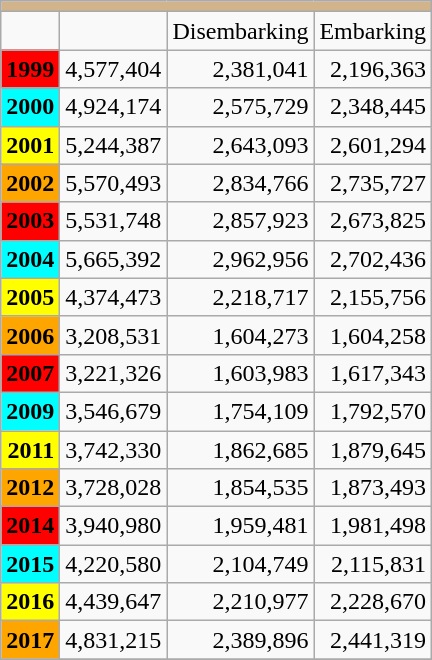<table class="wikitable" padding="2px" style="text-align:right; ">
<tr>
<td colspan="11" bgcolor="tan"></td>
</tr>
<tr>
<td></td>
<td></td>
<td>Disembarking</td>
<td>Embarking</td>
</tr>
<tr>
<td bgcolor="red"><strong>1999</strong></td>
<td>4,577,404</td>
<td>2,381,041</td>
<td>2,196,363</td>
</tr>
<tr>
<td bgcolor="aqua"><strong>2000</strong></td>
<td>4,924,174</td>
<td>2,575,729</td>
<td>2,348,445</td>
</tr>
<tr>
<td bgcolor="yellow"><strong>2001</strong></td>
<td>5,244,387</td>
<td>2,643,093</td>
<td>2,601,294</td>
</tr>
<tr>
<td bgcolor="orange"><strong>2002</strong></td>
<td>5,570,493</td>
<td>2,834,766</td>
<td>2,735,727</td>
</tr>
<tr>
<td bgcolor="red"><strong>2003</strong></td>
<td>5,531,748</td>
<td>2,857,923</td>
<td>2,673,825</td>
</tr>
<tr>
<td bgcolor="aqua"><strong>2004</strong></td>
<td>5,665,392</td>
<td>2,962,956</td>
<td>2,702,436</td>
</tr>
<tr>
<td bgcolor="yellow"><strong>2005</strong></td>
<td>4,374,473</td>
<td>2,218,717</td>
<td>2,155,756</td>
</tr>
<tr>
<td bgcolor="orange"><strong>2006</strong></td>
<td>3,208,531</td>
<td>1,604,273</td>
<td>1,604,258</td>
</tr>
<tr>
<td bgcolor="red"><strong>2007</strong></td>
<td>3,221,326</td>
<td>1,603,983</td>
<td>1,617,343</td>
</tr>
<tr>
<td bgcolor="aqua"><strong>2009</strong></td>
<td>3,546,679</td>
<td>1,754,109</td>
<td>1,792,570</td>
</tr>
<tr>
<td bgcolor="yellow"><strong>2011</strong></td>
<td>3,742,330</td>
<td>1,862,685</td>
<td>1,879,645</td>
</tr>
<tr>
<td bgcolor="orange"><strong>2012</strong></td>
<td>3,728,028</td>
<td>1,854,535</td>
<td>1,873,493</td>
</tr>
<tr>
<td bgcolor="red"><strong>2014</strong></td>
<td>3,940,980</td>
<td>1,959,481</td>
<td>1,981,498</td>
</tr>
<tr>
<td bgcolor="aqua"><strong>2015</strong></td>
<td>4,220,580</td>
<td>2,104,749</td>
<td>2,115,831</td>
</tr>
<tr>
<td bgcolor="yellow"><strong>2016</strong></td>
<td>4,439,647</td>
<td>2,210,977</td>
<td>2,228,670</td>
</tr>
<tr>
<td bgcolor="orange"><strong>2017</strong></td>
<td>4,831,215</td>
<td>2,389,896</td>
<td>2,441,319</td>
</tr>
<tr>
</tr>
</table>
